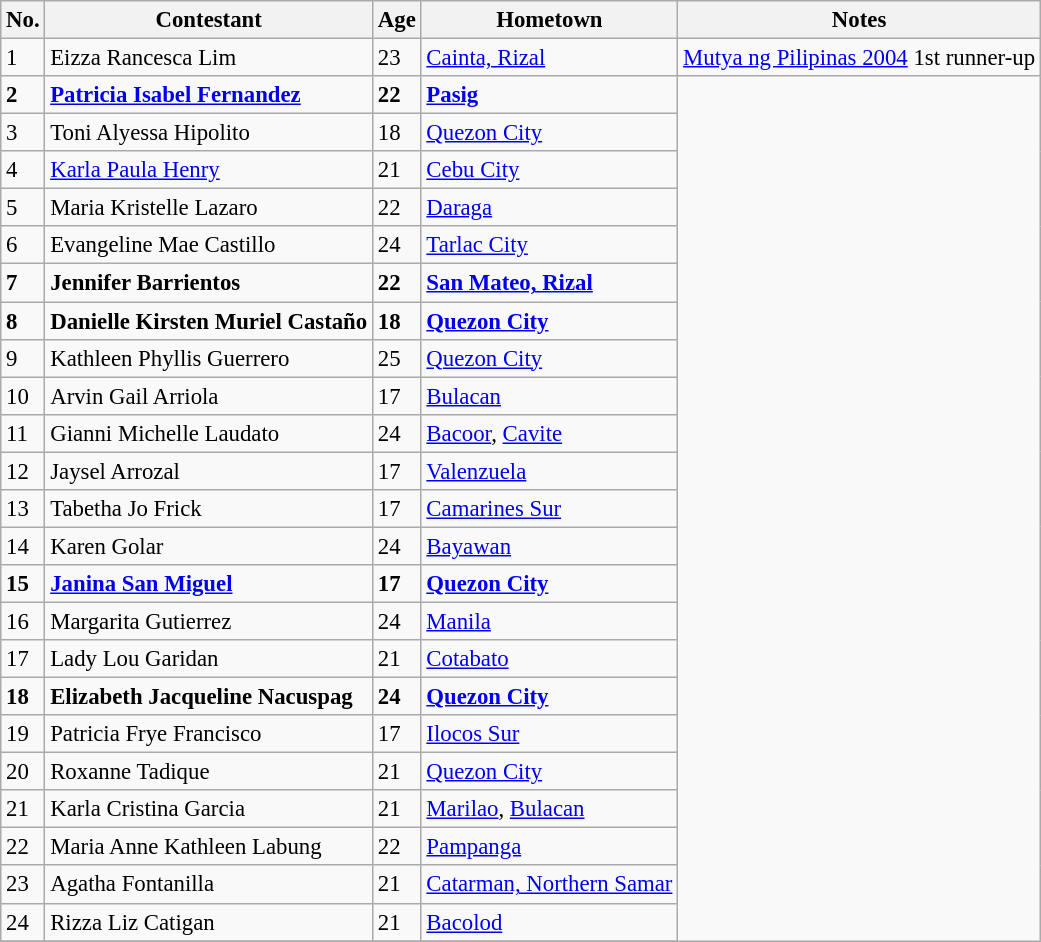<table class="wikitable sortable" style="font-size:95%;">
<tr>
<th>No.</th>
<th>Contestant</th>
<th>Age</th>
<th>Hometown</th>
<th>Notes</th>
</tr>
<tr>
<td>1</td>
<td>Eizza Rancesca Lim</td>
<td>23</td>
<td><a href='#'>Cainta, Rizal</a></td>
<td><a href='#'>Mutya ng Pilipinas 2004</a> 1st runner-up</td>
</tr>
<tr>
<td><strong>2</strong></td>
<td><strong><a href='#'>Patricia Isabel Fernandez</a></strong></td>
<td><strong>22</strong></td>
<td><strong><a href='#'>Pasig</a></strong></td>
</tr>
<tr>
<td>3</td>
<td>Toni Alyessa Hipolito</td>
<td>18</td>
<td><a href='#'>Quezon City</a></td>
</tr>
<tr>
<td>4</td>
<td><a href='#'>Karla Paula Henry</a></td>
<td>21</td>
<td><a href='#'>Cebu City</a></td>
</tr>
<tr>
<td>5</td>
<td>Maria Kristelle Lazaro</td>
<td>22</td>
<td><a href='#'>Daraga</a></td>
</tr>
<tr>
<td>6</td>
<td>Evangeline Mae Castillo</td>
<td>24</td>
<td><a href='#'>Tarlac City</a></td>
</tr>
<tr>
<td><strong>7</strong></td>
<td><strong>Jennifer Barrientos</strong></td>
<td><strong>22</strong></td>
<td><strong><a href='#'>San Mateo, Rizal</a></strong></td>
</tr>
<tr>
<td><strong>8</strong></td>
<td><strong>Danielle Kirsten Muriel Castaño</strong></td>
<td><strong>18</strong></td>
<td><strong><a href='#'>Quezon City</a></strong></td>
</tr>
<tr>
<td>9</td>
<td>Kathleen Phyllis Guerrero</td>
<td>25</td>
<td><a href='#'>Quezon City</a></td>
</tr>
<tr>
<td>10</td>
<td>Arvin Gail Arriola</td>
<td>17</td>
<td><a href='#'>Bulacan</a></td>
</tr>
<tr>
<td>11</td>
<td>Gianni Michelle Laudato</td>
<td>24</td>
<td><a href='#'>Bacoor</a>, <a href='#'>Cavite</a></td>
</tr>
<tr>
<td>12</td>
<td>Jaysel Arrozal</td>
<td>17</td>
<td><a href='#'>Valenzuela</a></td>
</tr>
<tr>
<td>13</td>
<td>Tabetha Jo Frick</td>
<td>17</td>
<td><a href='#'>Camarines Sur</a></td>
</tr>
<tr>
<td>14</td>
<td>Karen Golar</td>
<td>24</td>
<td><a href='#'>Bayawan</a></td>
</tr>
<tr>
<td><strong>15</strong></td>
<td><strong><a href='#'>Janina San Miguel</a></strong></td>
<td><strong>17</strong></td>
<td><strong><a href='#'>Quezon City</a></strong></td>
</tr>
<tr>
<td>16</td>
<td>Margarita Gutierrez</td>
<td>24</td>
<td><a href='#'>Manila</a></td>
</tr>
<tr>
<td>17</td>
<td>Lady Lou Garidan</td>
<td>21</td>
<td><a href='#'>Cotabato</a></td>
</tr>
<tr>
<td><strong>18</strong></td>
<td><strong>Elizabeth Jacqueline Nacuspag</strong></td>
<td><strong>24</strong></td>
<td><strong><a href='#'>Quezon City</a></strong></td>
</tr>
<tr>
<td>19</td>
<td>Patricia Frye Francisco</td>
<td>17</td>
<td><a href='#'>Ilocos Sur</a></td>
</tr>
<tr>
<td>20</td>
<td>Roxanne Tadique</td>
<td>21</td>
<td><a href='#'>Quezon City</a></td>
</tr>
<tr>
<td>21</td>
<td>Karla Cristina Garcia</td>
<td>21</td>
<td><a href='#'>Marilao</a>, <a href='#'>Bulacan</a></td>
</tr>
<tr>
<td>22</td>
<td>Maria Anne Kathleen Labung</td>
<td>22</td>
<td><a href='#'>Pampanga</a></td>
</tr>
<tr>
<td>23</td>
<td>Agatha Fontanilla</td>
<td>21</td>
<td><a href='#'>Catarman, Northern Samar</a></td>
</tr>
<tr>
<td>24</td>
<td>Rizza Liz Catigan</td>
<td>21</td>
<td><a href='#'>Bacolod</a></td>
</tr>
<tr>
</tr>
</table>
